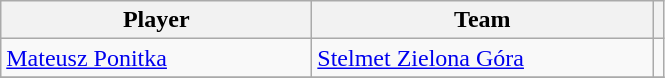<table class="wikitable" style="text-align: center;">
<tr>
<th style="width:200px;">Player</th>
<th style="width:220px;">Team</th>
<th></th>
</tr>
<tr>
<td align="left"> <a href='#'>Mateusz Ponitka</a></td>
<td align="left"> <a href='#'>Stelmet Zielona Góra</a></td>
<td></td>
</tr>
<tr>
</tr>
</table>
